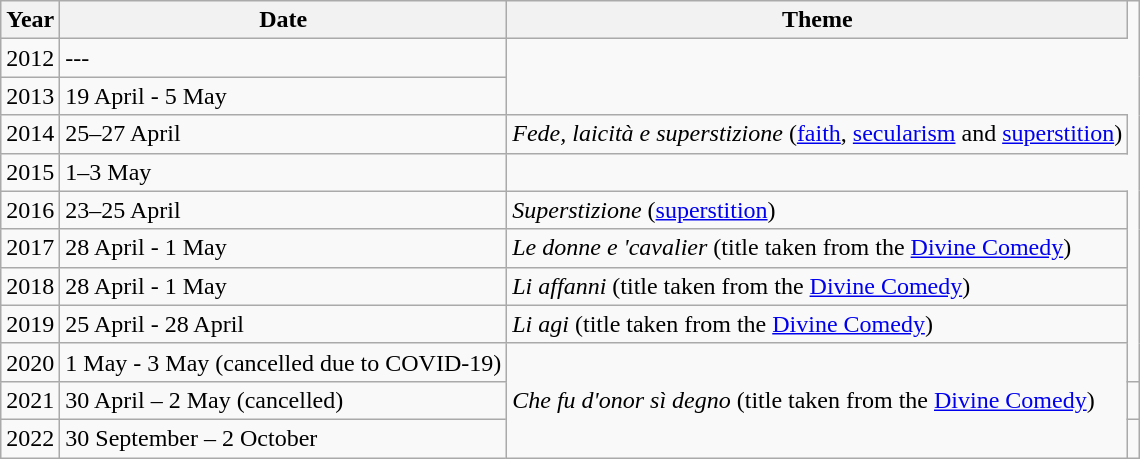<table class="wikitable">
<tr>
<th>Year</th>
<th>Date</th>
<th>Theme</th>
</tr>
<tr>
<td>2012</td>
<td>---</td>
</tr>
<tr>
<td>2013</td>
<td>19 April - 5 May</td>
</tr>
<tr>
<td>2014</td>
<td>25–27 April</td>
<td><em>Fede, laicità e superstizione</em> (<a href='#'>faith</a>, <a href='#'>secularism</a> and  <a href='#'>superstition</a>)</td>
</tr>
<tr>
<td>2015</td>
<td>1–3 May</td>
</tr>
<tr>
<td>2016</td>
<td>23–25 April</td>
<td><em>Superstizione</em> (<a href='#'>superstition</a>)</td>
</tr>
<tr>
<td>2017</td>
<td>28 April - 1 May</td>
<td><em>Le donne e 'cavalier</em> (title taken from the <a href='#'>Divine Comedy</a>)</td>
</tr>
<tr>
<td>2018</td>
<td>28 April - 1 May</td>
<td><em>Li affanni</em> (title taken from the <a href='#'>Divine Comedy</a>)</td>
</tr>
<tr>
<td>2019</td>
<td>25 April - 28 April</td>
<td><em>Li agi</em> (title taken from the <a href='#'>Divine Comedy</a>)</td>
</tr>
<tr>
<td>2020</td>
<td>1 May - 3 May (cancelled due to COVID-19)</td>
<td rowspan=3><em>Che fu d'onor sì degno</em> (title taken from the <a href='#'>Divine Comedy</a>)</td>
</tr>
<tr>
<td>2021</td>
<td>30 April – 2 May (cancelled)</td>
<td></td>
</tr>
<tr>
<td>2022</td>
<td>30 September – 2 October</td>
<td></td>
</tr>
</table>
